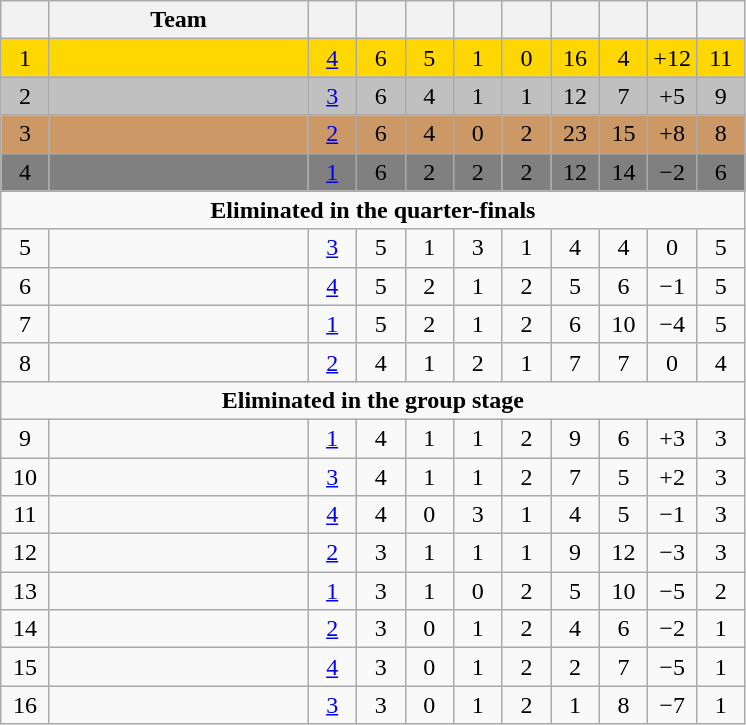<table class="wikitable" style="text-align:center">
<tr>
<th width=25></th>
<th width=165>Team</th>
<th width=25></th>
<th width=25></th>
<th width=25></th>
<th width=25></th>
<th width=25></th>
<th width=25></th>
<th width=25></th>
<th width=25></th>
<th width=25></th>
</tr>
<tr style="background:gold">
<td>1</td>
<td style="text-align:left"></td>
<td><a href='#'>4</a></td>
<td>6</td>
<td>5</td>
<td>1</td>
<td>0</td>
<td>16</td>
<td>4</td>
<td>+12</td>
<td>11</td>
</tr>
<tr style="background:silver">
<td>2</td>
<td style="text-align:left"></td>
<td><a href='#'>3</a></td>
<td>6</td>
<td>4</td>
<td>1</td>
<td>1</td>
<td>12</td>
<td>7</td>
<td>+5</td>
<td>9</td>
</tr>
<tr style="background:#c96">
<td>3</td>
<td style="text-align:left"></td>
<td><a href='#'>2</a></td>
<td>6</td>
<td>4</td>
<td>0</td>
<td>2</td>
<td>23</td>
<td>15</td>
<td>+8</td>
<td>8</td>
</tr>
<tr style="background:gray">
<td>4</td>
<td style="text-align:left"></td>
<td><a href='#'>1</a></td>
<td>6</td>
<td>2</td>
<td>2</td>
<td>2</td>
<td>12</td>
<td>14</td>
<td>−2</td>
<td>6</td>
</tr>
<tr>
<td colspan="11"><strong>Eliminated in the quarter-finals</strong></td>
</tr>
<tr>
<td>5</td>
<td style="text-align:left"></td>
<td><a href='#'>3</a></td>
<td>5</td>
<td>1</td>
<td>3</td>
<td>1</td>
<td>4</td>
<td>4</td>
<td>0</td>
<td>5</td>
</tr>
<tr>
<td>6</td>
<td style="text-align:left"></td>
<td><a href='#'>4</a></td>
<td>5</td>
<td>2</td>
<td>1</td>
<td>2</td>
<td>5</td>
<td>6</td>
<td>−1</td>
<td>5</td>
</tr>
<tr>
<td>7</td>
<td style="text-align:left"></td>
<td><a href='#'>1</a></td>
<td>5</td>
<td>2</td>
<td>1</td>
<td>2</td>
<td>6</td>
<td>10</td>
<td>−4</td>
<td>5</td>
</tr>
<tr>
<td>8</td>
<td style="text-align:left"></td>
<td><a href='#'>2</a></td>
<td>4</td>
<td>1</td>
<td>2</td>
<td>1</td>
<td>7</td>
<td>7</td>
<td>0</td>
<td>4</td>
</tr>
<tr>
<td colspan="11"><strong>Eliminated in the group stage</strong></td>
</tr>
<tr>
<td>9</td>
<td style="text-align:left"></td>
<td><a href='#'>1</a></td>
<td>4</td>
<td>1</td>
<td>1</td>
<td>2</td>
<td>9</td>
<td>6</td>
<td>+3</td>
<td>3</td>
</tr>
<tr>
<td>10</td>
<td style="text-align:left"></td>
<td><a href='#'>3</a></td>
<td>4</td>
<td>1</td>
<td>1</td>
<td>2</td>
<td>7</td>
<td>5</td>
<td>+2</td>
<td>3</td>
</tr>
<tr>
<td>11</td>
<td style="text-align:left"></td>
<td><a href='#'>4</a></td>
<td>4</td>
<td>0</td>
<td>3</td>
<td>1</td>
<td>4</td>
<td>5</td>
<td>−1</td>
<td>3</td>
</tr>
<tr>
<td>12</td>
<td style="text-align:left"></td>
<td><a href='#'>2</a></td>
<td>3</td>
<td>1</td>
<td>1</td>
<td>1</td>
<td>9</td>
<td>12</td>
<td>−3</td>
<td>3</td>
</tr>
<tr>
<td>13</td>
<td style="text-align:left"></td>
<td><a href='#'>1</a></td>
<td>3</td>
<td>1</td>
<td>0</td>
<td>2</td>
<td>5</td>
<td>10</td>
<td>−5</td>
<td>2</td>
</tr>
<tr>
<td>14</td>
<td style="text-align:left"></td>
<td><a href='#'>2</a></td>
<td>3</td>
<td>0</td>
<td>1</td>
<td>2</td>
<td>4</td>
<td>6</td>
<td>−2</td>
<td>1</td>
</tr>
<tr>
<td>15</td>
<td style="text-align:left"></td>
<td><a href='#'>4</a></td>
<td>3</td>
<td>0</td>
<td>1</td>
<td>2</td>
<td>2</td>
<td>7</td>
<td>−5</td>
<td>1</td>
</tr>
<tr>
<td>16</td>
<td style="text-align:left"></td>
<td><a href='#'>3</a></td>
<td>3</td>
<td>0</td>
<td>1</td>
<td>2</td>
<td>1</td>
<td>8</td>
<td>−7</td>
<td>1</td>
</tr>
</table>
